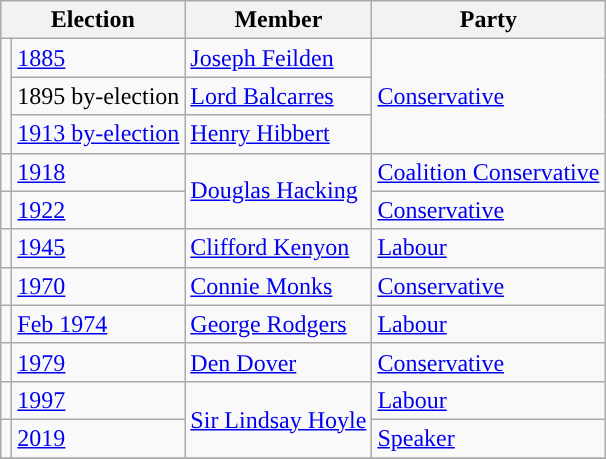<table class="wikitable">
<tr>
<th colspan="2">Election</th>
<th>Member</th>
<th>Party</th>
</tr>
<tr>
<td rowspan="3" style="color:inherit;background-color: "></td>
<td><a href='#'>1885</a></td>
<td><a href='#'>Joseph Feilden</a></td>
<td rowspan="3"><a href='#'>Conservative</a></td>
</tr>
<tr>
<td>1895 by-election </td>
<td><a href='#'>Lord Balcarres</a></td>
</tr>
<tr>
<td><a href='#'>1913 by-election</a> </td>
<td><a href='#'>Henry Hibbert</a></td>
</tr>
<tr>
<td style="color:inherit;background-color: "></td>
<td><a href='#'>1918</a></td>
<td rowspan="2"><a href='#'>Douglas Hacking</a></td>
<td><a href='#'>Coalition Conservative</a></td>
</tr>
<tr>
<td style="color:inherit;background-color: "></td>
<td><a href='#'>1922</a></td>
<td><a href='#'>Conservative</a></td>
</tr>
<tr>
<td style="color:inherit;background-color: "></td>
<td><a href='#'>1945</a></td>
<td><a href='#'>Clifford Kenyon</a></td>
<td><a href='#'>Labour</a></td>
</tr>
<tr>
<td style="color:inherit;background-color: "></td>
<td><a href='#'>1970</a></td>
<td><a href='#'>Connie Monks</a></td>
<td><a href='#'>Conservative</a></td>
</tr>
<tr>
<td style="color:inherit;background-color: "></td>
<td><a href='#'>Feb 1974</a></td>
<td><a href='#'>George Rodgers</a></td>
<td><a href='#'>Labour</a></td>
</tr>
<tr>
<td style="color:inherit;background-color: "></td>
<td><a href='#'>1979</a></td>
<td><a href='#'>Den Dover</a></td>
<td><a href='#'>Conservative</a></td>
</tr>
<tr>
<td style="color:inherit;background-color: "></td>
<td><a href='#'>1997</a></td>
<td rowspan="2"><a href='#'>Sir Lindsay Hoyle</a></td>
<td><a href='#'>Labour</a></td>
</tr>
<tr>
<td style="color:inherit;background-color: "></td>
<td><a href='#'>2019</a></td>
<td><a href='#'>Speaker</a></td>
</tr>
<tr>
</tr>
</table>
